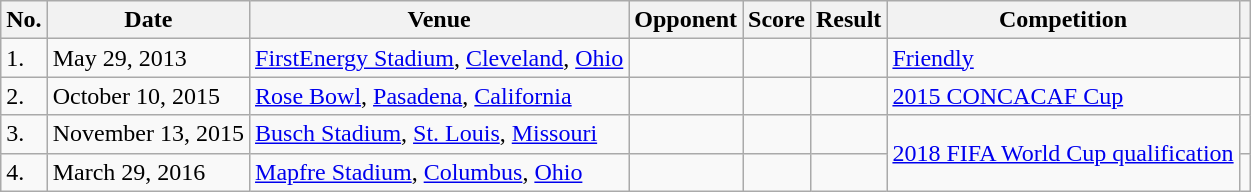<table class="wikitable sortable">
<tr>
<th scope=col>No.</th>
<th scope=col data-sort-type=date>Date</th>
<th scope=col>Venue</th>
<th scope=col>Opponent</th>
<th scope=col>Score</th>
<th scope=col>Result</th>
<th scope=col>Competition</th>
<th scope=col></th>
</tr>
<tr>
<td>1.</td>
<td>May 29, 2013</td>
<td><a href='#'>FirstEnergy Stadium</a>, <a href='#'>Cleveland</a>, <a href='#'>Ohio</a></td>
<td></td>
<td></td>
<td></td>
<td><a href='#'>Friendly</a></td>
<td></td>
</tr>
<tr>
<td>2.</td>
<td>October 10, 2015</td>
<td><a href='#'>Rose Bowl</a>, <a href='#'>Pasadena</a>, <a href='#'>California</a></td>
<td></td>
<td></td>
<td></td>
<td><a href='#'>2015 CONCACAF Cup</a></td>
<td></td>
</tr>
<tr>
<td>3.</td>
<td>November 13, 2015</td>
<td><a href='#'>Busch Stadium</a>, <a href='#'>St. Louis</a>, <a href='#'>Missouri</a></td>
<td></td>
<td></td>
<td></td>
<td rowspan="2"><a href='#'>2018 FIFA World Cup qualification</a></td>
<td></td>
</tr>
<tr>
<td>4.</td>
<td>March 29, 2016</td>
<td><a href='#'>Mapfre Stadium</a>, <a href='#'>Columbus</a>, <a href='#'>Ohio</a></td>
<td></td>
<td></td>
<td></td>
<td></td>
</tr>
</table>
